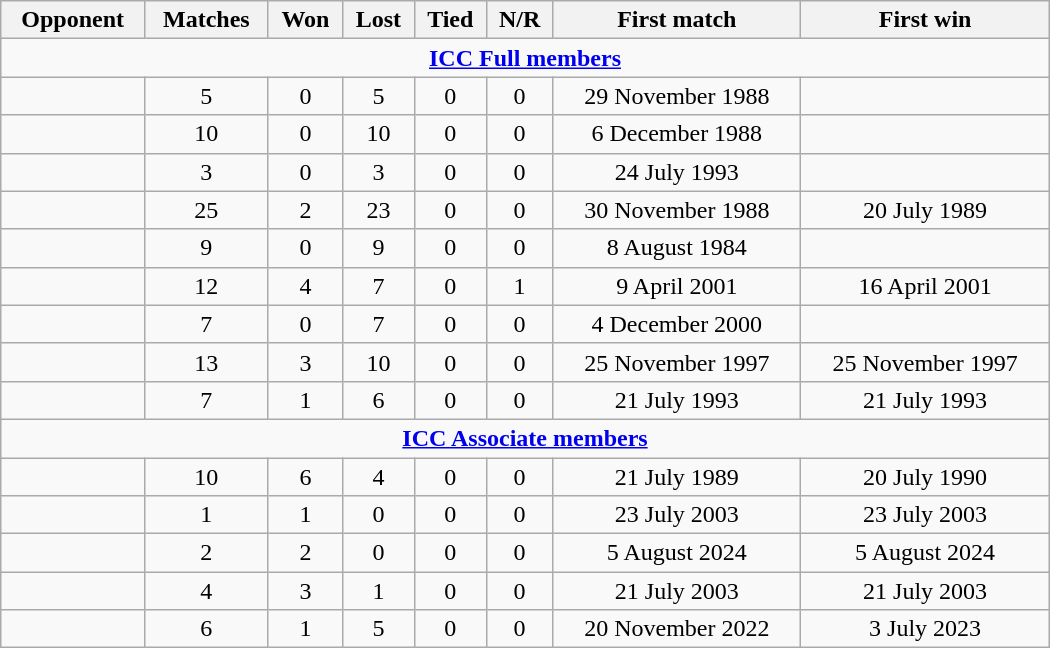<table class="wikitable plainrowheaders sortable" style="text-align: center; width: 700px;">
<tr>
<th>Opponent</th>
<th>Matches</th>
<th>Won</th>
<th>Lost</th>
<th>Tied</th>
<th>N/R</th>
<th>First match</th>
<th>First win</th>
</tr>
<tr>
<td colspan="8" style="text-align:center;"><strong><a href='#'>ICC Full members</a></strong></td>
</tr>
<tr>
<td align=left></td>
<td>5</td>
<td>0</td>
<td>5</td>
<td>0</td>
<td>0</td>
<td>29 November 1988</td>
<td></td>
</tr>
<tr>
<td align=left></td>
<td>10</td>
<td>0</td>
<td>10</td>
<td>0</td>
<td>0</td>
<td>6 December 1988</td>
<td></td>
</tr>
<tr>
<td align=left></td>
<td>3</td>
<td>0</td>
<td>3</td>
<td>0</td>
<td>0</td>
<td>24 July 1993</td>
<td></td>
</tr>
<tr>
<td align=left></td>
<td>25</td>
<td>2</td>
<td>23</td>
<td>0</td>
<td>0</td>
<td>30 November 1988</td>
<td>20 July 1989</td>
</tr>
<tr>
<td align=left></td>
<td>9</td>
<td>0</td>
<td>9</td>
<td>0</td>
<td>0</td>
<td>8 August 1984</td>
<td></td>
</tr>
<tr>
<td align=left></td>
<td>12</td>
<td>4</td>
<td>7</td>
<td>0</td>
<td>1</td>
<td>9 April 2001</td>
<td>16 April 2001</td>
</tr>
<tr>
<td align=left></td>
<td>7</td>
<td>0</td>
<td>7</td>
<td>0</td>
<td>0</td>
<td>4 December 2000</td>
<td></td>
</tr>
<tr>
<td align=left></td>
<td>13</td>
<td>3</td>
<td>10</td>
<td>0</td>
<td>0</td>
<td>25 November 1997</td>
<td>25 November 1997</td>
</tr>
<tr>
<td align=left></td>
<td>7</td>
<td>1</td>
<td>6</td>
<td>0</td>
<td>0</td>
<td>21 July 1993</td>
<td>21 July 1993</td>
</tr>
<tr>
<td colspan="8" style="text-align:center;"><strong><a href='#'>ICC Associate members</a></strong></td>
</tr>
<tr>
<td align=left></td>
<td>10</td>
<td>6</td>
<td>4</td>
<td>0</td>
<td>0</td>
<td>21 July 1989</td>
<td>20 July 1990</td>
</tr>
<tr>
<td align=left></td>
<td>1</td>
<td>1</td>
<td>0</td>
<td>0</td>
<td>0</td>
<td>23 July 2003</td>
<td>23 July 2003</td>
</tr>
<tr>
<td align=left></td>
<td>2</td>
<td>2</td>
<td>0</td>
<td>0</td>
<td>0</td>
<td>5 August 2024</td>
<td>5 August 2024</td>
</tr>
<tr>
<td align=left></td>
<td>4</td>
<td>3</td>
<td>1</td>
<td>0</td>
<td>0</td>
<td>21 July 2003</td>
<td>21 July 2003</td>
</tr>
<tr>
<td align=left></td>
<td>6</td>
<td>1</td>
<td>5</td>
<td>0</td>
<td>0</td>
<td>20 November 2022</td>
<td>3 July 2023</td>
</tr>
</table>
